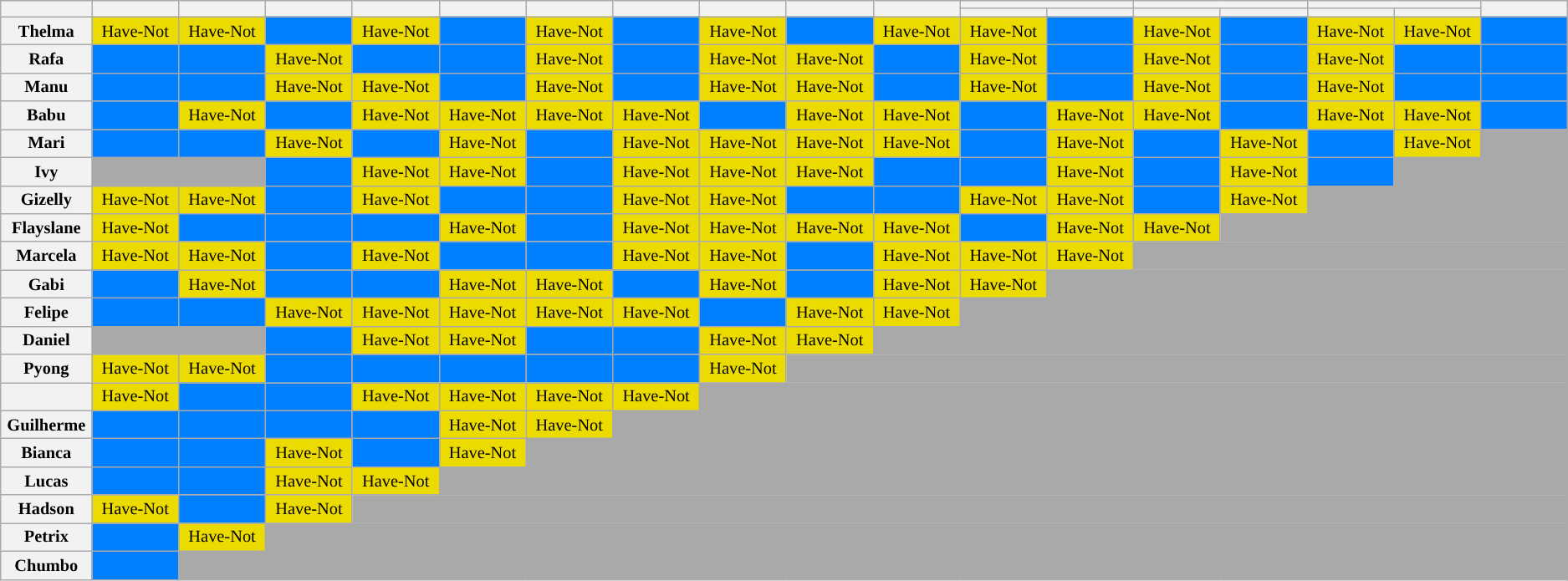<table class="wikitable" style="text-align:center; font-size:85%; ">
<tr>
<th rowspan=2 width=05.25%></th>
<th rowspan=2 width=05.25%></th>
<th rowspan=2 width=05.25%></th>
<th rowspan=2 width=05.25%></th>
<th rowspan=2 width=05.25%></th>
<th rowspan=2 width=05.25%></th>
<th rowspan=2 width=05.25%></th>
<th rowspan=2 width=05.25%></th>
<th rowspan=2 width=05.25%></th>
<th rowspan=2 width=05.25%></th>
<th rowspan=2 width=05.25%></th>
<th colspan=2 width=10.50%></th>
<th colspan=2 width=10.50%></th>
<th colspan=2 width=10.50%></th>
<th rowspan=2 width=05.25%></th>
</tr>
<tr>
<th width=5.25%></th>
<th width=5.25%></th>
<th width=5.25%></th>
<th width=5.25%></th>
<th width=5.25%></th>
<th width=5.25%></th>
</tr>
<tr>
<th>Thelma</th>
<td bgcolor=ECDB00>Have-Not</td>
<td bgcolor=ECDB00>Have-Not</td>
<td bgcolor=007FFF></td>
<td bgcolor=ECDB00>Have-Not</td>
<td bgcolor=007FFF></td>
<td bgcolor=ECDB00>Have-Not</td>
<td bgcolor=007FFF></td>
<td bgcolor=ECDB00>Have-Not</td>
<td bgcolor=007FFF></td>
<td bgcolor=ECDB00>Have-Not</td>
<td bgcolor=ECDB00>Have-Not</td>
<td bgcolor=007FFF></td>
<td bgcolor=ECDB00>Have-Not</td>
<td bgcolor=007FFF></td>
<td bgcolor=ECDB00>Have-Not</td>
<td bgcolor=ECDB00>Have-Not</td>
<td bgcolor=007FFF></td>
</tr>
<tr>
<th>Rafa</th>
<td bgcolor=007FFF></td>
<td bgcolor=007FFF></td>
<td bgcolor=ECDB00>Have-Not</td>
<td bgcolor=007FFF></td>
<td bgcolor=007FFF></td>
<td bgcolor=ECDB00>Have-Not</td>
<td bgcolor=007FFF></td>
<td bgcolor=ECDB00>Have-Not</td>
<td bgcolor=ECDB00>Have-Not</td>
<td bgcolor=007FFF></td>
<td bgcolor=ECDB00>Have-Not</td>
<td bgcolor=007FFF></td>
<td bgcolor=ECDB00>Have-Not</td>
<td bgcolor=007FFF></td>
<td bgcolor=ECDB00>Have-Not</td>
<td bgcolor=007FFF></td>
<td bgcolor=007FFF></td>
</tr>
<tr>
<th>Manu</th>
<td bgcolor=007FFF></td>
<td bgcolor=007FFF></td>
<td bgcolor=ECDB00>Have-Not</td>
<td bgcolor=ECDB00>Have-Not</td>
<td bgcolor=007FFF></td>
<td bgcolor=ECDB00>Have-Not</td>
<td bgcolor=007FFF></td>
<td bgcolor=ECDB00>Have-Not</td>
<td bgcolor=ECDB00>Have-Not</td>
<td bgcolor=007FFF></td>
<td bgcolor=ECDB00>Have-Not</td>
<td bgcolor=007FFF></td>
<td bgcolor=ECDB00>Have-Not</td>
<td bgcolor=007FFF></td>
<td bgcolor=ECDB00>Have-Not</td>
<td bgcolor=007FFF></td>
<td bgcolor=007FFF></td>
</tr>
<tr>
<th>Babu</th>
<td bgcolor=007FFF></td>
<td bgcolor=ECDB00>Have-Not</td>
<td bgcolor=007FFF></td>
<td bgcolor=ECDB00>Have-Not</td>
<td bgcolor=ECDB00>Have-Not</td>
<td bgcolor=ECDB00>Have-Not</td>
<td bgcolor=ECDB00>Have-Not</td>
<td bgcolor=007FFF></td>
<td bgcolor=ECDB00>Have-Not</td>
<td bgcolor=ECDB00>Have-Not</td>
<td bgcolor=007FFF></td>
<td bgcolor=ECDB00>Have-Not</td>
<td bgcolor=ECDB00>Have-Not</td>
<td bgcolor=007FFF></td>
<td bgcolor=ECDB00>Have-Not</td>
<td bgcolor=ECDB00>Have-Not</td>
<td bgcolor=007FFF></td>
</tr>
<tr>
<th>Mari</th>
<td bgcolor=007FFF></td>
<td bgcolor=007FFF></td>
<td bgcolor=ECDB00>Have-Not</td>
<td bgcolor=007FFF></td>
<td bgcolor=ECDB00>Have-Not</td>
<td bgcolor=007FFF></td>
<td bgcolor=ECDB00>Have-Not</td>
<td bgcolor=ECDB00>Have-Not</td>
<td bgcolor=ECDB00>Have-Not</td>
<td bgcolor=ECDB00>Have-Not</td>
<td bgcolor=007FFF></td>
<td bgcolor=ECDB00>Have-Not</td>
<td bgcolor=007FFF></td>
<td bgcolor=ECDB00>Have-Not</td>
<td bgcolor=007FFF></td>
<td bgcolor=ECDB00>Have-Not</td>
<td bgcolor=A9A9A9 colspan=2></td>
</tr>
<tr>
<th>Ivy</th>
<td bgcolor=A9A9A9 colspan=2></td>
<td bgcolor=007FFF></td>
<td bgcolor=ECDB00>Have-Not</td>
<td bgcolor=ECDB00>Have-Not</td>
<td bgcolor=007FFF></td>
<td bgcolor=ECDB00>Have-Not</td>
<td bgcolor=ECDB00>Have-Not</td>
<td bgcolor=ECDB00>Have-Not</td>
<td bgcolor=007FFF></td>
<td bgcolor=007FFF></td>
<td bgcolor=ECDB00>Have-Not</td>
<td bgcolor=007FFF></td>
<td bgcolor=ECDB00>Have-Not</td>
<td bgcolor=007FFF></td>
<td bgcolor=A9A9A9 colspan=3></td>
</tr>
<tr>
<th>Gizelly</th>
<td bgcolor=ECDB00>Have-Not</td>
<td bgcolor=ECDB00>Have-Not</td>
<td bgcolor=007FFF></td>
<td bgcolor=ECDB00>Have-Not</td>
<td bgcolor=007FFF></td>
<td bgcolor=007FFF></td>
<td bgcolor=ECDB00>Have-Not</td>
<td bgcolor=ECDB00>Have-Not</td>
<td bgcolor=007FFF></td>
<td bgcolor=007FFF></td>
<td bgcolor=ECDB00>Have-Not</td>
<td bgcolor=ECDB00>Have-Not</td>
<td bgcolor=007FFF></td>
<td bgcolor=ECDB00>Have-Not</td>
<td bgcolor=A9A9A9 colspan=4></td>
</tr>
<tr>
<th>Flayslane</th>
<td bgcolor=ECDB00>Have-Not</td>
<td bgcolor=007FFF></td>
<td bgcolor=007FFF></td>
<td bgcolor=007FFF></td>
<td bgcolor=ECDB00>Have-Not</td>
<td bgcolor=007FFF></td>
<td bgcolor=ECDB00>Have-Not</td>
<td bgcolor=ECDB00>Have-Not</td>
<td bgcolor=ECDB00>Have-Not</td>
<td bgcolor=ECDB00>Have-Not</td>
<td bgcolor=007FFF></td>
<td bgcolor=ECDB00>Have-Not</td>
<td bgcolor=ECDB00>Have-Not</td>
<td bgcolor=A9A9A9 colspan=5></td>
</tr>
<tr>
<th>Marcela</th>
<td bgcolor=ECDB00>Have-Not</td>
<td bgcolor=ECDB00>Have-Not</td>
<td bgcolor=007FFF></td>
<td bgcolor=ECDB00>Have-Not</td>
<td bgcolor=007FFF></td>
<td bgcolor=007FFF></td>
<td bgcolor=ECDB00>Have-Not</td>
<td bgcolor=ECDB00>Have-Not</td>
<td bgcolor=007FFF></td>
<td bgcolor=ECDB00>Have-Not</td>
<td bgcolor=ECDB00>Have-Not</td>
<td bgcolor=ECDB00>Have-Not</td>
<td bgcolor=A9A9A9 colspan=6></td>
</tr>
<tr>
<th>Gabi</th>
<td bgcolor=007FFF></td>
<td bgcolor=ECDB00>Have-Not</td>
<td bgcolor=007FFF></td>
<td bgcolor=007FFF></td>
<td bgcolor=ECDB00>Have-Not</td>
<td bgcolor=ECDB00>Have-Not</td>
<td bgcolor=007FFF></td>
<td bgcolor=ECDB00>Have-Not</td>
<td bgcolor=007FFF></td>
<td bgcolor=ECDB00>Have-Not</td>
<td bgcolor=ECDB00>Have-Not</td>
<td bgcolor=A9A9A9 colspan=7></td>
</tr>
<tr>
<th>Felipe</th>
<td bgcolor=007FFF></td>
<td bgcolor=007FFF></td>
<td bgcolor=ECDB00>Have-Not</td>
<td bgcolor=ECDB00>Have-Not</td>
<td bgcolor=ECDB00>Have-Not</td>
<td bgcolor=ECDB00>Have-Not</td>
<td bgcolor=ECDB00>Have-Not</td>
<td bgcolor=007FFF></td>
<td bgcolor=ECDB00>Have-Not</td>
<td bgcolor=ECDB00>Have-Not</td>
<td bgcolor=A9A9A9 colspan=8></td>
</tr>
<tr>
<th>Daniel</th>
<td bgcolor=A9A9A9 colspan=2></td>
<td bgcolor=007FFF></td>
<td bgcolor=ECDB00>Have-Not</td>
<td bgcolor=ECDB00>Have-Not</td>
<td bgcolor=007FFF></td>
<td bgcolor=007FFF></td>
<td bgcolor=ECDB00>Have-Not</td>
<td bgcolor=ECDB00>Have-Not</td>
<td bgcolor=A9A9A9 colspan=9></td>
</tr>
<tr>
<th>Pyong</th>
<td bgcolor=ECDB00>Have-Not</td>
<td bgcolor=ECDB00>Have-Not</td>
<td bgcolor=007FFF></td>
<td bgcolor=007FFF></td>
<td bgcolor=007FFF></td>
<td bgcolor=007FFF></td>
<td bgcolor=007FFF></td>
<td bgcolor=ECDB00>Have-Not</td>
<td bgcolor=A9A9A9 colspan=10></td>
</tr>
<tr>
<th></th>
<td bgcolor=ECDB00>Have-Not</td>
<td bgcolor=007FFF></td>
<td bgcolor=007FFF></td>
<td bgcolor=ECDB00>Have-Not</td>
<td bgcolor=ECDB00>Have-Not</td>
<td bgcolor=ECDB00>Have-Not</td>
<td bgcolor=ECDB00>Have-Not</td>
<td bgcolor=A9A9A9 colspan=11></td>
</tr>
<tr>
<th>Guilherme</th>
<td bgcolor=007FFF></td>
<td bgcolor=007FFF></td>
<td bgcolor=007FFF></td>
<td bgcolor=007FFF></td>
<td bgcolor=ECDB00>Have-Not</td>
<td bgcolor=ECDB00>Have-Not</td>
<td bgcolor=A9A9A9 colspan=12></td>
</tr>
<tr>
<th>Bianca</th>
<td bgcolor=007FFF></td>
<td bgcolor=007FFF></td>
<td bgcolor=ECDB00>Have-Not</td>
<td bgcolor=007FFF></td>
<td bgcolor=ECDB00>Have-Not</td>
<td bgcolor=A9A9A9 colspan=13></td>
</tr>
<tr>
<th>Lucas</th>
<td bgcolor=007FFF></td>
<td bgcolor=007FFF></td>
<td bgcolor=ECDB00>Have-Not</td>
<td bgcolor=ECDB00>Have-Not</td>
<td bgcolor=A9A9A9 colspan=14></td>
</tr>
<tr>
<th>Hadson</th>
<td bgcolor=ECDB00>Have-Not</td>
<td bgcolor=007FFF></td>
<td bgcolor=ECDB00>Have-Not</td>
<td bgcolor=A9A9A9 colspan=15></td>
</tr>
<tr>
<th>Petrix</th>
<td bgcolor=007FFF></td>
<td bgcolor=ECDB00>Have-Not</td>
<td bgcolor=A9A9A9 colspan=16></td>
</tr>
<tr>
<th>Chumbo</th>
<td bgcolor=007FFF></td>
<td bgcolor=A9A9A9 colspan=17></td>
</tr>
</table>
